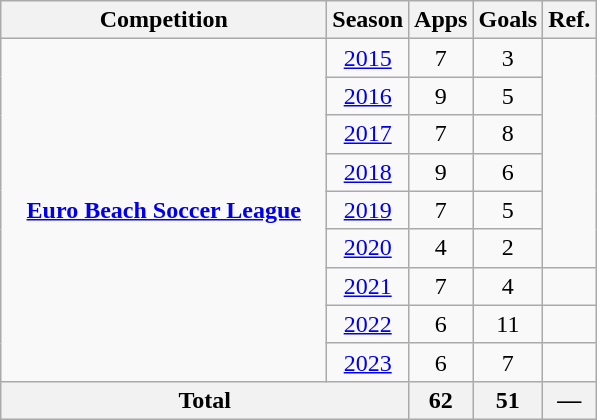<table class="wikitable" style="text-align:center;">
<tr>
<th>Competition</th>
<th>Season</th>
<th>Apps</th>
<th>Goals</th>
<th>Ref.</th>
</tr>
<tr>
<td rowspan="9" width=210><strong><a href='#'>Euro Beach Soccer League</a></strong></td>
<td><a href='#'>2015</a></td>
<td>7</td>
<td>3</td>
<td rowspan=6></td>
</tr>
<tr>
<td><a href='#'>2016</a></td>
<td>9</td>
<td>5</td>
</tr>
<tr>
<td><a href='#'>2017</a></td>
<td>7</td>
<td>8</td>
</tr>
<tr>
<td><a href='#'>2018</a></td>
<td>9</td>
<td>6</td>
</tr>
<tr>
<td><a href='#'>2019</a></td>
<td>7</td>
<td>5</td>
</tr>
<tr>
<td><a href='#'>2020</a></td>
<td>4</td>
<td>2</td>
</tr>
<tr>
<td><a href='#'>2021</a></td>
<td>7</td>
<td>4</td>
<td></td>
</tr>
<tr>
<td><a href='#'>2022</a></td>
<td>6</td>
<td>11</td>
<td></td>
</tr>
<tr>
<td><a href='#'>2023</a></td>
<td>6</td>
<td>7</td>
<td></td>
</tr>
<tr>
<th colspan=2>Total</th>
<th>62</th>
<th>51</th>
<th>—</th>
</tr>
</table>
